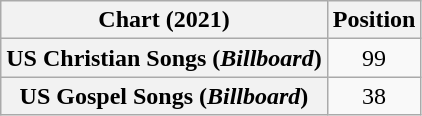<table class="wikitable plainrowheaders sortable" style="text-align:center">
<tr>
<th scope="col">Chart (2021)</th>
<th scope="col">Position</th>
</tr>
<tr>
<th scope="row">US Christian Songs (<em>Billboard</em>)</th>
<td>99</td>
</tr>
<tr>
<th scope="row">US Gospel Songs (<em>Billboard</em>)</th>
<td>38</td>
</tr>
</table>
